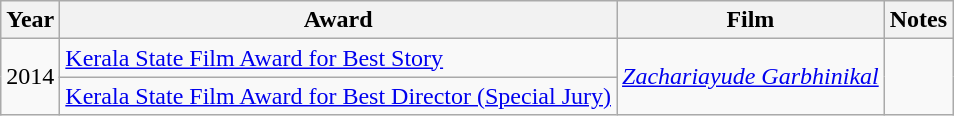<table class="wikitable">
<tr>
<th>Year</th>
<th>Award</th>
<th>Film</th>
<th>Notes</th>
</tr>
<tr>
<td rowspan="2">2014</td>
<td><a href='#'>Kerala State Film Award for Best Story</a></td>
<td rowspan="2"><a href='#'><em>Zachariayude Garbhinikal</em></a></td>
<td rowspan="2"></td>
</tr>
<tr>
<td><a href='#'>Kerala State Film Award for Best Director (Special Jury)</a></td>
</tr>
</table>
